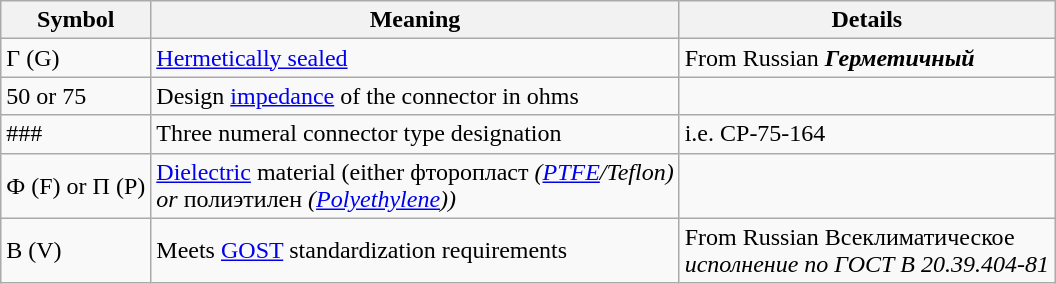<table class="wikitable">
<tr>
<th>Symbol</th>
<th>Meaning</th>
<th>Details</th>
</tr>
<tr>
<td>Г (G)</td>
<td><a href='#'>Hermetically sealed</a></td>
<td>From Russian <strong><em>Г<strong>ерметичный<em></td>
</tr>
<tr>
<td>50 or 75</td>
<td>Design <a href='#'>impedance</a> of the connector in ohms</td>
<td></td>
</tr>
<tr>
<td>###</td>
<td>Three numeral connector type designation</td>
<td>i.e. CP-75-</strong>164<strong></td>
</tr>
<tr>
<td>Ф (F) or П (P)</td>
<td><a href='#'>Dielectric</a> material (either </em>фторопласт<em> (<a href='#'>PTFE</a>/Teflon)<br>or </em>полиэтилен<em> (<a href='#'>Polyethylene</a>))</td>
<td></td>
</tr>
<tr>
<td>В (V)</td>
<td>Meets <a href='#'>GOST</a> standardization requirements</td>
<td>From Russian </em></strong>B</strong>секлиматическое</em><br><em>исполнение по ГОСТ В 20.39.404-81</em></td>
</tr>
</table>
